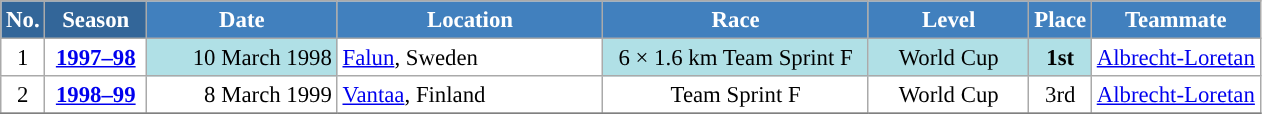<table class="wikitable sortable" style="font-size:95%; text-align:center; border:grey solid 1px; border-collapse:collapse; background:#ffffff;">
<tr style="background:#efefef;">
<th style="background-color:#369; color:white;">No.</th>
<th style="background-color:#369; color:white;">Season</th>
<th style="background-color:#4180be; color:white; width:120px;">Date</th>
<th style="background-color:#4180be; color:white; width:170px;">Location</th>
<th style="background-color:#4180be; color:white; width:170px;">Race</th>
<th style="background-color:#4180be; color:white; width:100px;">Level</th>
<th style="background-color:#4180be; color:white;">Place</th>
<th style="background-color:#4180be; color:white;">Teammate</th>
</tr>
<tr>
<td align=center>1</td>
<td rowspan=1 align=center><strong><a href='#'>1997–98</a></strong></td>
<td bgcolor="#BOEOE6" align=right>10 March 1998</td>
<td align=left> <a href='#'>Falun</a>, Sweden</td>
<td bgcolor="#BOEOE6">6 × 1.6 km Team Sprint F</td>
<td bgcolor="#BOEOE6">World Cup</td>
<td bgcolor="#BOEOE6"><strong>1st</strong></td>
<td><a href='#'>Albrecht-Loretan</a></td>
</tr>
<tr>
<td align=center>2</td>
<td rowspan=1 align=center><strong> <a href='#'>1998–99</a> </strong></td>
<td align=right>8 March 1999</td>
<td align=left> <a href='#'>Vantaa</a>, Finland</td>
<td>Team Sprint F</td>
<td>World Cup</td>
<td>3rd</td>
<td><a href='#'>Albrecht-Loretan</a></td>
</tr>
<tr>
</tr>
</table>
